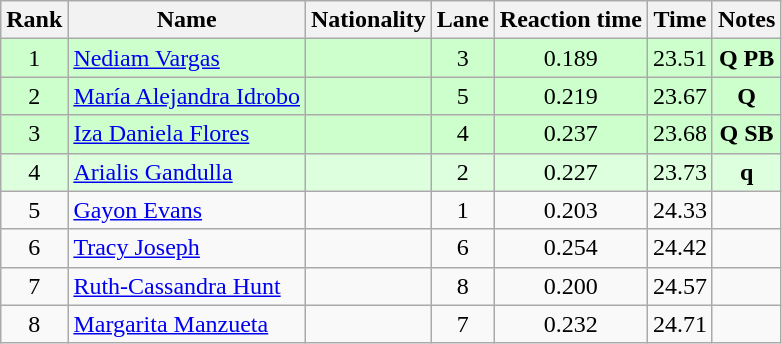<table class="wikitable sortable" style="text-align:center">
<tr>
<th>Rank</th>
<th>Name</th>
<th>Nationality</th>
<th>Lane</th>
<th>Reaction time</th>
<th>Time</th>
<th>Notes</th>
</tr>
<tr bgcolor=ccffcc>
<td>1</td>
<td align=left><a href='#'>Nediam Vargas</a></td>
<td align=left></td>
<td>3</td>
<td>0.189</td>
<td>23.51</td>
<td><strong>Q PB</strong></td>
</tr>
<tr bgcolor=ccffcc>
<td>2</td>
<td align=left><a href='#'>María Alejandra Idrobo</a></td>
<td align=left></td>
<td>5</td>
<td>0.219</td>
<td>23.67</td>
<td><strong>Q</strong></td>
</tr>
<tr bgcolor=ccffcc>
<td>3</td>
<td align=left><a href='#'>Iza Daniela Flores</a></td>
<td align=left></td>
<td>4</td>
<td>0.237</td>
<td>23.68</td>
<td><strong>Q SB</strong></td>
</tr>
<tr bgcolor=ddffdd>
<td>4</td>
<td align=left><a href='#'>Arialis Gandulla</a></td>
<td align=left></td>
<td>2</td>
<td>0.227</td>
<td>23.73</td>
<td><strong>q</strong></td>
</tr>
<tr>
<td>5</td>
<td align=left><a href='#'>Gayon Evans</a></td>
<td align=left></td>
<td>1</td>
<td>0.203</td>
<td>24.33</td>
<td></td>
</tr>
<tr>
<td>6</td>
<td align=left><a href='#'>Tracy Joseph</a></td>
<td align=left></td>
<td>6</td>
<td>0.254</td>
<td>24.42</td>
<td></td>
</tr>
<tr>
<td>7</td>
<td align=left><a href='#'>Ruth-Cassandra Hunt</a></td>
<td align=left></td>
<td>8</td>
<td>0.200</td>
<td>24.57</td>
<td></td>
</tr>
<tr>
<td>8</td>
<td align=left><a href='#'>Margarita Manzueta</a></td>
<td align=left></td>
<td>7</td>
<td>0.232</td>
<td>24.71</td>
<td></td>
</tr>
</table>
